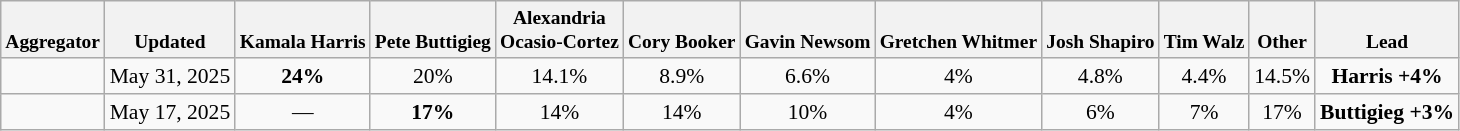<table class="wikitable sortable mw-datatable" style="font-size:90%;text-align:center;">
<tr valign="bottom" style="font-size:90%;">
<th>Aggregator</th>
<th>Updated</th>
<th>Kamala Harris</th>
<th>Pete Buttigieg</th>
<th>Alexandria<br>Ocasio-Cortez</th>
<th>Cory Booker</th>
<th>Gavin Newsom</th>
<th>Gretchen Whitmer</th>
<th>Josh Shapiro</th>
<th>Tim Walz</th>
<th>Other</th>
<th>Lead</th>
</tr>
<tr>
<td></td>
<td>May 31, 2025</td>
<td><strong>24%</strong></td>
<td>20%</td>
<td>14.1%</td>
<td>8.9%</td>
<td>6.6%</td>
<td>4%</td>
<td>4.8%</td>
<td>4.4%</td>
<td>14.5%</td>
<td><strong>Harris +4%</strong></td>
</tr>
<tr>
<td></td>
<td>May 17, 2025</td>
<td>—</td>
<td><strong>17%</strong></td>
<td>14%</td>
<td>14%</td>
<td>10%</td>
<td>4%</td>
<td>6%</td>
<td>7%</td>
<td>17%</td>
<td><strong>Buttigieg +3%</strong></td>
</tr>
</table>
